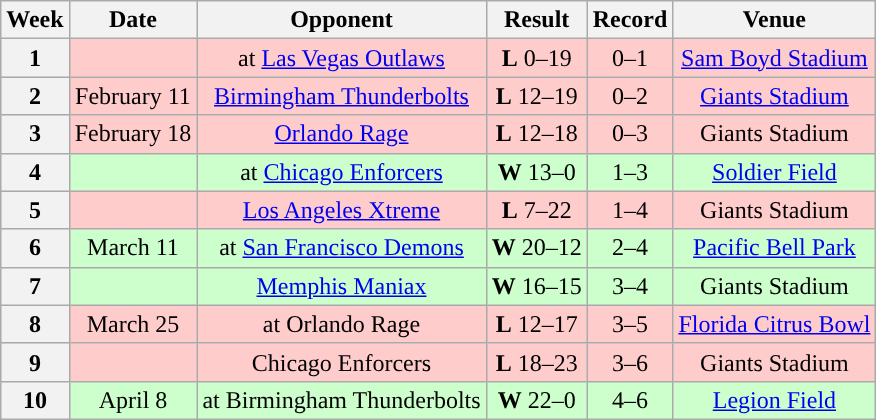<table class="wikitable" style="text-align:center">
<tr>
<th>Week</th>
<th>Date</th>
<th>Opponent</th>
<th>Result</th>
<th>Record</th>
<th>Venue</th>
</tr>
<tr style="background:#fcc">
<th>1</th>
<td></td>
<td>at <a href='#'>Las Vegas Outlaws</a></td>
<td><strong>L</strong> 0–19</td>
<td>0–1</td>
<td><a href='#'>Sam Boyd Stadium</a></td>
</tr>
<tr style="background:#fcc">
<th>2</th>
<td>February 11</td>
<td><a href='#'>Birmingham Thunderbolts</a></td>
<td><strong>L</strong> 12–19</td>
<td>0–2</td>
<td><a href='#'>Giants Stadium</a></td>
</tr>
<tr style="background:#fcc">
<th>3</th>
<td>February 18</td>
<td><a href='#'>Orlando Rage</a></td>
<td><strong>L</strong> 12–18</td>
<td>0–3</td>
<td>Giants Stadium</td>
</tr>
<tr style="background:#cfc">
<th>4</th>
<td></td>
<td>at <a href='#'>Chicago Enforcers</a></td>
<td><strong>W</strong> 13–0</td>
<td>1–3</td>
<td><a href='#'>Soldier Field</a></td>
</tr>
<tr style="background:#fcc">
<th>5</th>
<td></td>
<td><a href='#'>Los Angeles Xtreme</a></td>
<td><strong>L</strong> 7–22</td>
<td>1–4</td>
<td>Giants Stadium</td>
</tr>
<tr style="background:#cfc">
<th>6</th>
<td>March 11</td>
<td>at <a href='#'>San Francisco Demons</a></td>
<td><strong>W</strong> 20–12</td>
<td>2–4</td>
<td><a href='#'>Pacific Bell Park</a></td>
</tr>
<tr style="background:#cfc">
<th>7</th>
<td></td>
<td><a href='#'>Memphis Maniax</a></td>
<td><strong>W</strong> 16–15</td>
<td>3–4</td>
<td>Giants Stadium</td>
</tr>
<tr style="background:#fcc">
<th>8</th>
<td>March 25</td>
<td>at Orlando Rage</td>
<td><strong>L</strong> 12–17</td>
<td>3–5</td>
<td><a href='#'>Florida Citrus Bowl</a></td>
</tr>
<tr style="background:#fcc">
<th>9</th>
<td></td>
<td>Chicago Enforcers</td>
<td><strong>L</strong> 18–23</td>
<td>3–6</td>
<td>Giants Stadium</td>
</tr>
<tr style="background:#cfc">
<th>10</th>
<td>April 8</td>
<td>at Birmingham Thunderbolts</td>
<td><strong>W</strong> 22–0</td>
<td>4–6</td>
<td><a href='#'>Legion Field</a></td>
</tr>
</table>
